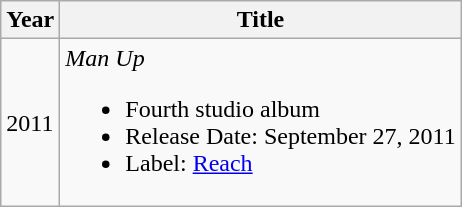<table class="wikitable">
<tr>
<th>Year</th>
<th>Title</th>
</tr>
<tr>
<td>2011</td>
<td><em>Man Up</em><br><ul><li>Fourth studio album</li><li>Release Date: September 27, 2011</li><li>Label: <a href='#'>Reach</a></li></ul></td>
</tr>
</table>
